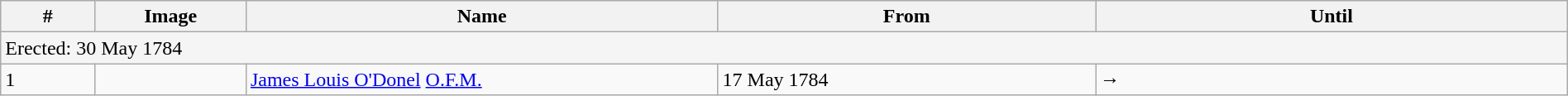<table class="wikitable" style="width:100%">
<tr>
<th width="5%">#</th>
<th width="8%">Image</th>
<th width="25%">Name</th>
<th width="20%">From</th>
<th width="25%">Until</th>
</tr>
<tr bgcolor="#F5F5F5">
<td colspan="5" align="left"><span>Erected: 30 May 1784</span></td>
</tr>
<tr>
<td>1</td>
<td></td>
<td><a href='#'>James Louis O'Donel</a> <a href='#'>O.F.M.</a></td>
<td>17 May 1784</td>
<td>→</td>
</tr>
</table>
